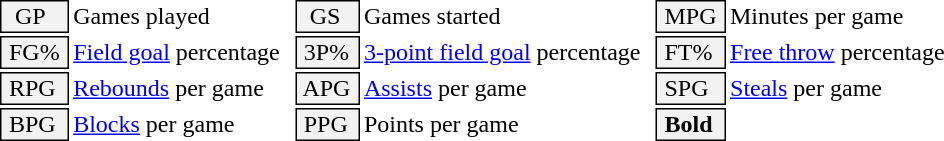<table class="toccolours" style="white-space: nowrap;">
<tr>
<td style="background-color: #F2F2F2; border: 1px solid black;">  GP</td>
<td>Games played</td>
<td style="background-color: #F2F2F2; border: 1px solid black">  GS </td>
<td>Games started</td>
<td style="background-color: #F2F2F2; border: 1px solid black"> MPG </td>
<td>Minutes per game</td>
</tr>
<tr>
<td style="background-color: #F2F2F2; border: 1px solid black;"> FG% </td>
<td style="padding-right: 8px"><a href='#'>Field goal</a> percentage</td>
<td style="background-color: #F2F2F2; border: 1px solid black"> 3P% </td>
<td style="padding-right: 8px"><a href='#'>3-point field goal</a> percentage</td>
<td style="background-color: #F2F2F2; border: 1px solid black"> FT% </td>
<td><a href='#'>Free throw</a> percentage</td>
</tr>
<tr>
<td style="background-color: #F2F2F2; border: 1px solid black;"> RPG </td>
<td><a href='#'>Rebounds</a> per game</td>
<td style="background-color: #F2F2F2; border: 1px solid black"> APG </td>
<td><a href='#'>Assists</a> per game</td>
<td style="background-color: #F2F2F2; border: 1px solid black"> SPG </td>
<td><a href='#'>Steals</a> per game</td>
</tr>
<tr>
<td style="background-color: #F2F2F2; border: 1px solid black;"> BPG </td>
<td><a href='#'>Blocks</a> per game</td>
<td style="background-color: #F2F2F2; border: 1px solid black"> PPG </td>
<td>Points per game</td>
<td style="background-color: #F2F2F2; border: 1px solid black"> <strong>Bold</strong> </td>
</tr>
</table>
